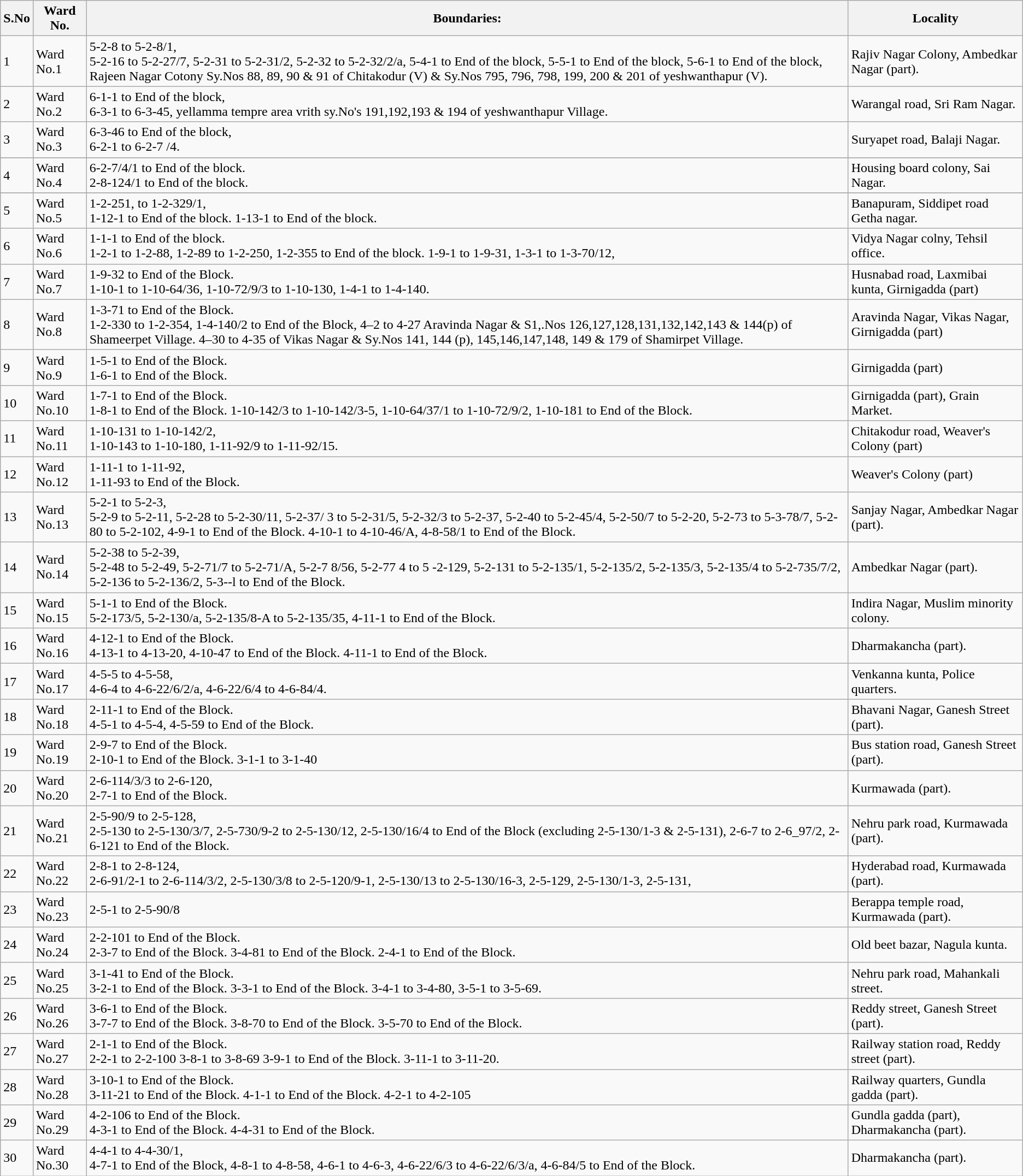<table class="wikitable">
<tr>
<th>S.No</th>
<th>Ward No.</th>
<th>Boundaries:</th>
<th>Locality</th>
</tr>
<tr>
<td>1</td>
<td>Ward No.1</td>
<td>5-2-8 to 5-2-8/1,<br>5-2-16 to 5-2-27/7,
5-2-31 to 5-2-31/2,
5-2-32 to 5-2-32/2/a,
5-4-1 to End of the block,
5-5-1 to End of the block,
5-6-1 to End of the block,
Rajeen Nagar Cotony Sy.Nos 88, 89, 90 & 91 of Chitakodur (V) & Sy.Nos
795, 796, 798, 199, 200 & 201 of yeshwanthapur (V).</td>
<td>Rajiv Nagar Colony, Ambedkar Nagar (part).</td>
</tr>
<tr>
<td>2</td>
<td>Ward No.2</td>
<td>6-1-1 to End of the block,<br>6-3-1 to 6-3-45,
yellamma tempre area vrith sy.No's 191,192,193 & 194 of yeshwanthapur
Village.</td>
<td>Warangal road, Sri Ram Nagar.</td>
</tr>
<tr>
<td>3</td>
<td>Ward No.3</td>
<td>6-3-46 to End of the block,<br>6-2-1 to 6-2-7 /4.</td>
<td>Suryapet road, Balaji Nagar.</td>
</tr>
<tr>
</tr>
<tr>
<td>4</td>
<td>Ward No.4</td>
<td>6-2-7/4/1 to End of the block.<br>2-8-124/1 to End of the block.</td>
<td>Housing board colony, Sai Nagar.</td>
</tr>
<tr>
</tr>
<tr>
<td>5</td>
<td>Ward No.5</td>
<td>1-2-251, to 1-2-329/1,<br>1-12-1 to End of the block.
1-13-1 to End of the block.</td>
<td>Banapuram, Siddipet road Getha nagar.</td>
</tr>
<tr>
<td>6</td>
<td>Ward No.6</td>
<td>1-1-1 to End of the block.<br>1-2-1 to 1-2-88,
1-2-89 to 1-2-250,
1-2-355 to End of the block.
1-9-1 to 1-9-31,
1-3-1 to 1-3-70/12,</td>
<td>Vidya Nagar colny, Tehsil office.</td>
</tr>
<tr>
<td>7</td>
<td>Ward No.7</td>
<td>1-9-32 to End of the Block.<br>1-10-1 to 1-10-64/36,
1-10-72/9/3 to 1-10-130,
1-4-1 to 1-4-140.</td>
<td>Husnabad road, Laxmibai kunta, Girnigadda (part)</td>
</tr>
<tr>
<td>8</td>
<td>Ward No.8</td>
<td>1-3-71 to End of the Block.<br>1-2-330 to 1-2-354,
1-4-140/2 to End of the Block,
4–2 to 4-27 Aravinda Nagar & S1,.Nos 126,127,128,131,132,142,143 & 144(p)
of Shameerpet Village.
4–30 to 4-35 of Vikas Nagar & Sy.Nos 141, 144 (p), 145,146,147,148, 149 &
179 of Shamirpet Village.</td>
<td>Aravinda Nagar, Vikas Nagar, Girnigadda (part)</td>
</tr>
<tr>
<td>9</td>
<td>Ward No.9</td>
<td>1-5-1 to End of the Block.<br>1-6-1 to End of the Block.</td>
<td>Girnigadda (part)</td>
</tr>
<tr>
<td>10</td>
<td>Ward No.10</td>
<td>1-7-1 to End of the Block.<br>1-8-1 to End of the Block.
1-10-142/3 to 1-10-142/3-5,
1-10-64/37/1 to 1-10-72/9/2,
1-10-181 to End of the Block.</td>
<td>Girnigadda (part), Grain Market.</td>
</tr>
<tr>
<td>11</td>
<td>Ward No.11</td>
<td>1-10-131 to 1-10-142/2,<br>1-10-143 to 1-10-180,
1-11-92/9 to 1-11-92/15.</td>
<td>Chitakodur road, Weaver's Colony (part)</td>
</tr>
<tr>
<td>12</td>
<td>Ward No.12</td>
<td>1-11-1 to 1-11-92,<br>1-11-93 to End of the Block.</td>
<td>Weaver's Colony (part)</td>
</tr>
<tr>
<td>13</td>
<td>Ward No.13</td>
<td>5-2-1 to 5-2-3,<br>5-2-9 to 5-2-11,
5-2-28 to 5-2-30/11,
5-2-37/ 3 to 5-2-31/5,
5-2-32/3 to 5-2-37,
5-2-40 to 5-2-45/4,
5-2-50/7 to 5-2-20,
5-2-73 to 5-3-78/7,
5-2-80 to 5-2-102,
4-9-1 to End of the Block.
4-10-1 to 4-10-46/A,
4-8-58/1 to End of the Block.</td>
<td>Sanjay Nagar, Ambedkar Nagar (part).</td>
</tr>
<tr>
<td>14</td>
<td>Ward No.14</td>
<td>5-2-38 to 5-2-39,<br>5-2-48 to 5-2-49,
5-2-71/7 to 5-2-71/A,
5-2-7 8/56, 5-2-77 4 to 5 -2-129,
5-2-131 to 5-2-135/1,
5-2-135/2, 5-2-135/3, 5-2-135/4 to 5-2-735/7/2,
5-2-136 to 5-2-136/2,
5-3--l to End of the Block.</td>
<td>Ambedkar Nagar (part).</td>
</tr>
<tr>
<td>15</td>
<td>Ward No.15</td>
<td>5-1-1 to  End of the Block.<br>5-2-173/5, 5-2-130/a, 5-2-135/8-A to 5-2-135/35,
4-11-1 to End of the Block.</td>
<td>Indira Nagar, Muslim minority colony.</td>
</tr>
<tr>
<td>16</td>
<td>Ward No.16</td>
<td>4-12-1 to End of the Block.<br>4-13-1 to 4-13-20,
4-10-47 to End of the Block.
4-11-1 to End of the Block.</td>
<td>Dharmakancha (part).</td>
</tr>
<tr>
<td>17</td>
<td>Ward No.17</td>
<td>4-5-5 to 4-5-58,<br>4-6-4 to 4-6-22/6/2/a,
4-6-22/6/4 to 4-6-84/4.</td>
<td>Venkanna kunta, Police quarters.</td>
</tr>
<tr>
<td>18</td>
<td>Ward No.18</td>
<td>2-11-1 to End of the Block.<br>4-5-1 to 4-5-4,
4-5-59 to End of the Block.</td>
<td>Bhavani Nagar, Ganesh Street (part).</td>
</tr>
<tr>
<td>19</td>
<td>Ward No.19</td>
<td>2-9-7 to End of the Block.<br>2-10-1 to End of the Block.
3-1-1 to 3-1-40</td>
<td>Bus station road, Ganesh Street (part).</td>
</tr>
<tr>
<td>20</td>
<td>Ward No.20</td>
<td>2-6-114/3/3 to 2-6-120,<br>2-7-1 to End of the Block.</td>
<td>Kurmawada (part).</td>
</tr>
<tr>
<td>21</td>
<td>Ward No.21</td>
<td>2-5-90/9 to 2-5-128,<br>2-5-130 to 2-5-130/3/7,
2-5-730/9-2 to 2-5-130/12,
2-5-130/16/4 to End of the Block (excluding 2-5-130/1-3 & 2-5-131),
2-6-7 to 2-6_97/2,
2-6-121 to End of the Block.</td>
<td>Nehru park road, Kurmawada (part).</td>
</tr>
<tr>
<td>22</td>
<td>Ward No.22</td>
<td>2-8-1 to 2-8-124,<br>2-6-91/2-1 to 2-6-114/3/2,
2-5-130/3/8 to 2-5-120/9-1,
2-5-130/13 to 2-5-130/16-3,
2-5-129, 2-5-130/1-3, 2-5-131,</td>
<td>Hyderabad road, Kurmawada (part).</td>
</tr>
<tr>
<td>23</td>
<td>Ward No.23</td>
<td>2-5-1 to 2-5-90/8</td>
<td>Berappa temple road, Kurmawada (part).</td>
</tr>
<tr>
<td>24</td>
<td>Ward No.24</td>
<td>2-2-101 to End of the Block.<br>2-3-7 to End of the Block.
3-4-81 to End of the Block.
2-4-1 to End of the Block.</td>
<td>Old beet bazar, Nagula kunta.</td>
</tr>
<tr>
<td>25</td>
<td>Ward No.25</td>
<td>3-1-41 to End of the Block.<br>3-2-1 to End of the Block.
3-3-1 to End of the Block.
3-4-1 to 3-4-80,
3-5-1 to 3-5-69.</td>
<td>Nehru park road, Mahankali street.</td>
</tr>
<tr>
<td>26</td>
<td>Ward No.26</td>
<td>3-6-1 to End of the Block.<br>3-7-7 to End of the Block.
3-8-70 to End of the Block.
3-5-70 to End of the Block.</td>
<td>Reddy street, Ganesh Street (part).</td>
</tr>
<tr>
<td>27</td>
<td>Ward No.27</td>
<td>2-1-1 to End of the Block.<br>2-2-1 to 2-2-100
3-8-1 to 3-8-69
3-9-1 to End of the Block.
3-11-1 to 3-11-20.</td>
<td>Railway station road, Reddy street (part).</td>
</tr>
<tr>
<td>28</td>
<td>Ward No.28</td>
<td>3-10-1 to End of the Block.<br>3-11-21 to End of the Block.
4-1-1 to End of the Block.
4-2-1 to 4-2-105</td>
<td>Railway quarters, Gundla gadda (part).</td>
</tr>
<tr>
<td>29</td>
<td>Ward No.29</td>
<td>4-2-106 to End of the Block.<br>4-3-1 to End of the Block.
4-4-31 to End of the Block.</td>
<td>Gundla gadda (part), Dharmakancha (part).</td>
</tr>
<tr>
<td>30</td>
<td>Ward No.30</td>
<td>4-4-1 to 4-4-30/1,<br>4-7-1 to End of the Block,
4-8-1 to 4-8-58,
4-6-1 to 4-6-3,
4-6-22/6/3 to 4-6-22/6/3/a,
4-6-84/5 to End of the Block.</td>
<td>Dharmakancha (part).</td>
</tr>
</table>
